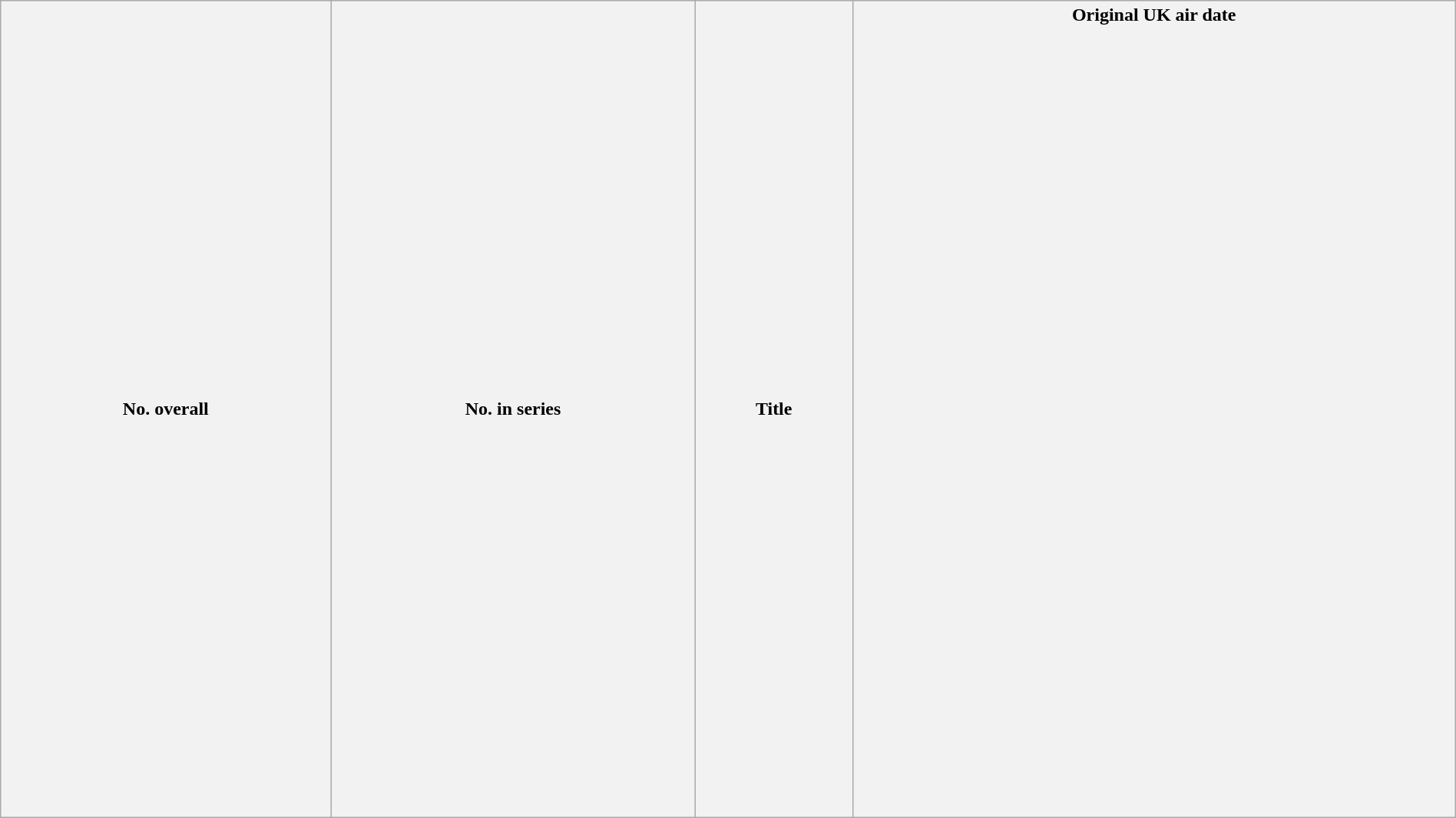<table class="wikitable plainrowheaders" style="width:100%;">
<tr>
<th>No. overall</th>
<th>No. in series</th>
<th>Title</th>
<th>Original UK air date<br><br><br><br><br><br><br><br><br><br><br><br><br><br><br><br><br><br><br><br><br><br><br><br><br><br><br><br><br><br><br><br><br><br><br>
<br><br><br><br></th>
</tr>
</table>
